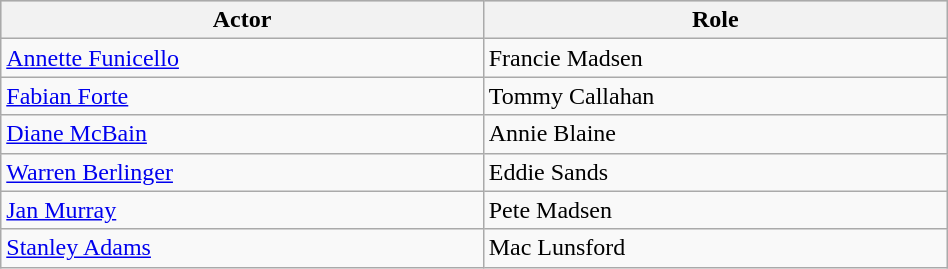<table class="wikitable" width="50%">
<tr style="background:#CCCCCC;">
<th>Actor</th>
<th>Role</th>
</tr>
<tr>
<td><a href='#'>Annette Funicello</a></td>
<td>Francie Madsen</td>
</tr>
<tr>
<td><a href='#'>Fabian Forte</a></td>
<td>Tommy Callahan</td>
</tr>
<tr>
<td><a href='#'>Diane McBain</a></td>
<td>Annie Blaine</td>
</tr>
<tr>
<td><a href='#'>Warren Berlinger</a></td>
<td>Eddie Sands</td>
</tr>
<tr>
<td><a href='#'>Jan Murray</a></td>
<td>Pete Madsen</td>
</tr>
<tr>
<td><a href='#'>Stanley Adams</a></td>
<td>Mac Lunsford</td>
</tr>
</table>
